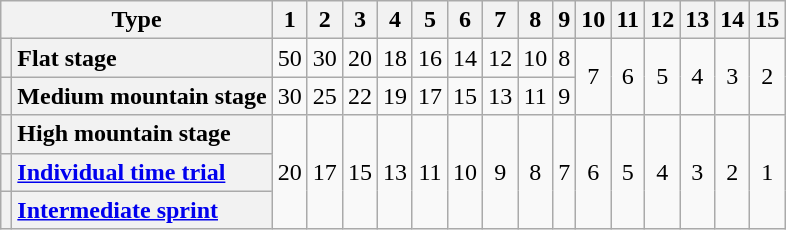<table class="wikitable plainrowheaders floatright" style="text-align: center;">
<tr>
<th scope="col" colspan="2">Type</th>
<th scope="col">1</th>
<th scope="col">2</th>
<th scope="col">3</th>
<th scope="col">4</th>
<th scope="col">5</th>
<th scope="col">6</th>
<th scope="col">7</th>
<th scope="col">8</th>
<th scope="col">9</th>
<th scope="col">10</th>
<th scope="col">11</th>
<th scope="col">12</th>
<th scope="col">13</th>
<th scope="col">14</th>
<th scope="col">15</th>
</tr>
<tr>
<th scope="row"></th>
<th scope="row" style="text-align:left;">Flat stage</th>
<td>50</td>
<td>30</td>
<td>20</td>
<td>18</td>
<td>16</td>
<td>14</td>
<td>12</td>
<td>10</td>
<td>8</td>
<td rowspan="2">7</td>
<td rowspan="2">6</td>
<td rowspan="2">5</td>
<td rowspan="2">4</td>
<td rowspan="2">3</td>
<td rowspan="2">2</td>
</tr>
<tr>
<th scope="row"></th>
<th scope="row" style="text-align:left;">Medium mountain stage</th>
<td>30</td>
<td>25</td>
<td>22</td>
<td>19</td>
<td>17</td>
<td>15</td>
<td>13</td>
<td>11</td>
<td>9</td>
</tr>
<tr>
<th scope="row"></th>
<th scope="row" style="text-align:left;">High mountain stage</th>
<td rowspan="3">20</td>
<td rowspan="3">17</td>
<td rowspan="3">15</td>
<td rowspan="3">13</td>
<td rowspan="3">11</td>
<td rowspan="3">10</td>
<td rowspan="3">9</td>
<td rowspan="3">8</td>
<td rowspan="3">7</td>
<td rowspan="3">6</td>
<td rowspan="3">5</td>
<td rowspan="3">4</td>
<td rowspan="3">3</td>
<td rowspan="3">2</td>
<td rowspan="3">1</td>
</tr>
<tr>
<th scope="row"></th>
<th scope="row" style="text-align:left;"><a href='#'>Individual time trial</a></th>
</tr>
<tr>
<th scope="row"></th>
<th scope="row" style="text-align:left;"><a href='#'>Intermediate sprint</a></th>
</tr>
</table>
